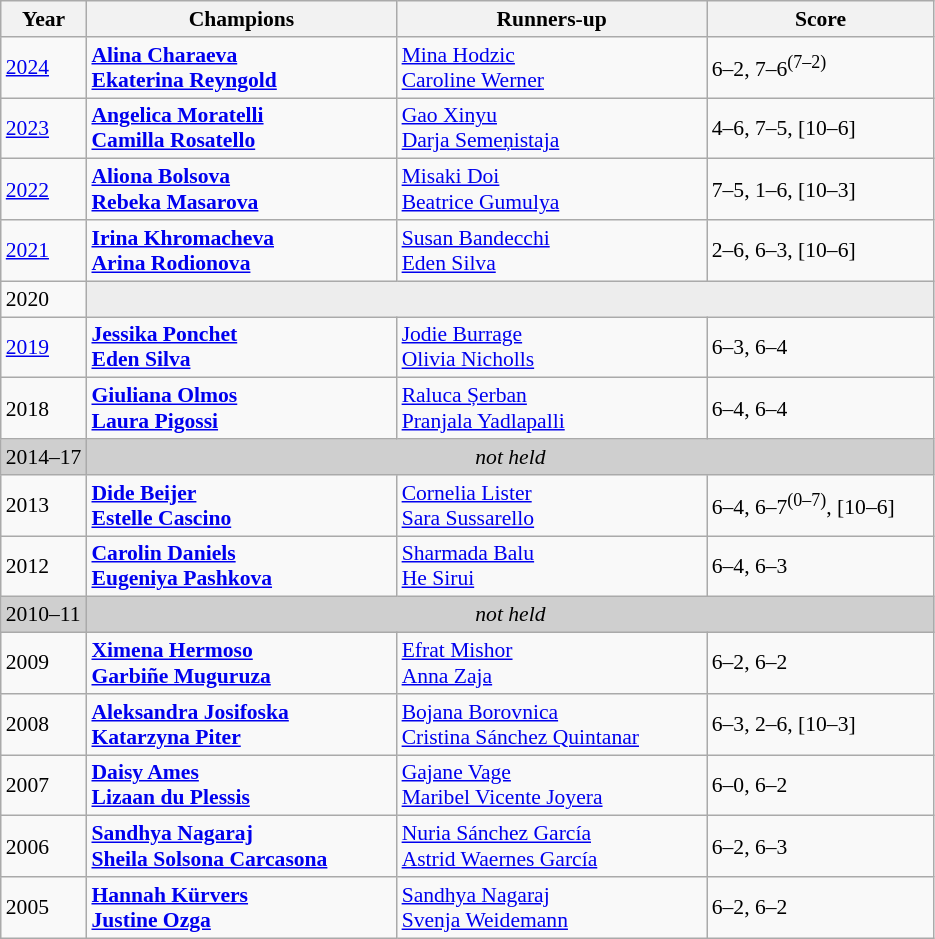<table class="wikitable" style="font-size:90%">
<tr>
<th>Year</th>
<th width="200">Champions</th>
<th width="200">Runners-up</th>
<th width="145">Score</th>
</tr>
<tr>
<td><a href='#'>2024</a></td>
<td><strong> <a href='#'>Alina Charaeva</a> <br>  <a href='#'>Ekaterina Reyngold</a></strong></td>
<td> <a href='#'>Mina Hodzic</a><br>  <a href='#'>Caroline Werner</a></td>
<td>6–2, 7–6<sup>(7–2)</sup></td>
</tr>
<tr>
<td><a href='#'>2023</a></td>
<td> <strong><a href='#'>Angelica Moratelli</a></strong> <br>  <strong><a href='#'>Camilla Rosatello</a></strong></td>
<td> <a href='#'>Gao Xinyu</a> <br>  <a href='#'>Darja Semeņistaja</a></td>
<td>4–6, 7–5, [10–6]</td>
</tr>
<tr>
<td><a href='#'>2022</a></td>
<td> <strong><a href='#'>Aliona Bolsova</a></strong> <br>  <strong><a href='#'>Rebeka Masarova</a></strong></td>
<td> <a href='#'>Misaki Doi</a> <br>  <a href='#'>Beatrice Gumulya</a></td>
<td>7–5, 1–6, [10–3]</td>
</tr>
<tr>
<td><a href='#'>2021</a></td>
<td> <strong><a href='#'>Irina Khromacheva</a></strong> <br>  <strong><a href='#'>Arina Rodionova</a></strong></td>
<td> <a href='#'>Susan Bandecchi</a> <br>  <a href='#'>Eden Silva</a></td>
<td>2–6, 6–3, [10–6]</td>
</tr>
<tr>
<td>2020</td>
<td colspan=3 bgcolor="#ededed"></td>
</tr>
<tr>
<td><a href='#'>2019</a></td>
<td> <strong><a href='#'>Jessika Ponchet</a></strong> <br>  <strong><a href='#'>Eden Silva</a></strong></td>
<td> <a href='#'>Jodie Burrage</a> <br>  <a href='#'>Olivia Nicholls</a></td>
<td>6–3, 6–4</td>
</tr>
<tr>
<td>2018</td>
<td> <strong><a href='#'>Giuliana Olmos</a></strong> <br>  <strong><a href='#'>Laura Pigossi</a></strong></td>
<td> <a href='#'>Raluca Șerban</a> <br>  <a href='#'>Pranjala Yadlapalli</a></td>
<td>6–4, 6–4</td>
</tr>
<tr>
<td style="background:#cfcfcf">2014–17</td>
<td colspan=3 align=center style="background:#cfcfcf"><em>not held</em></td>
</tr>
<tr>
<td>2013</td>
<td> <strong><a href='#'>Dide Beijer</a></strong> <br>  <strong><a href='#'>Estelle Cascino</a></strong></td>
<td> <a href='#'>Cornelia Lister</a> <br>  <a href='#'>Sara Sussarello</a></td>
<td>6–4, 6–7<sup>(0–7)</sup>, [10–6]</td>
</tr>
<tr>
<td>2012</td>
<td> <strong><a href='#'>Carolin Daniels</a></strong> <br>  <strong><a href='#'>Eugeniya Pashkova</a></strong></td>
<td> <a href='#'>Sharmada Balu</a> <br>  <a href='#'>He Sirui</a></td>
<td>6–4, 6–3</td>
</tr>
<tr>
<td style="background:#cfcfcf">2010–11</td>
<td colspan=3 align=center style="background:#cfcfcf"><em>not held</em></td>
</tr>
<tr>
<td>2009</td>
<td> <strong><a href='#'>Ximena Hermoso</a></strong> <br>  <strong><a href='#'>Garbiñe Muguruza</a></strong></td>
<td> <a href='#'>Efrat Mishor</a> <br>  <a href='#'>Anna Zaja</a></td>
<td>6–2, 6–2</td>
</tr>
<tr>
<td>2008</td>
<td><strong> <a href='#'>Aleksandra Josifoska</a> <br>  <a href='#'>Katarzyna Piter</a></strong></td>
<td> <a href='#'>Bojana Borovnica</a> <br>  <a href='#'>Cristina Sánchez Quintanar</a></td>
<td>6–3, 2–6, [10–3]</td>
</tr>
<tr>
<td>2007</td>
<td> <strong><a href='#'>Daisy Ames</a></strong> <br>  <strong><a href='#'>Lizaan du Plessis</a></strong></td>
<td> <a href='#'>Gajane Vage</a> <br>  <a href='#'>Maribel Vicente Joyera</a></td>
<td>6–0, 6–2</td>
</tr>
<tr>
<td>2006</td>
<td> <strong><a href='#'>Sandhya Nagaraj</a></strong> <br>  <strong><a href='#'>Sheila Solsona Carcasona</a></strong></td>
<td> <a href='#'>Nuria Sánchez García</a> <br>  <a href='#'>Astrid Waernes García</a></td>
<td>6–2, 6–3</td>
</tr>
<tr>
<td>2005</td>
<td> <strong><a href='#'>Hannah Kürvers</a></strong> <br>  <strong><a href='#'>Justine Ozga</a></strong></td>
<td> <a href='#'>Sandhya Nagaraj</a> <br>  <a href='#'>Svenja Weidemann</a></td>
<td>6–2, 6–2</td>
</tr>
</table>
